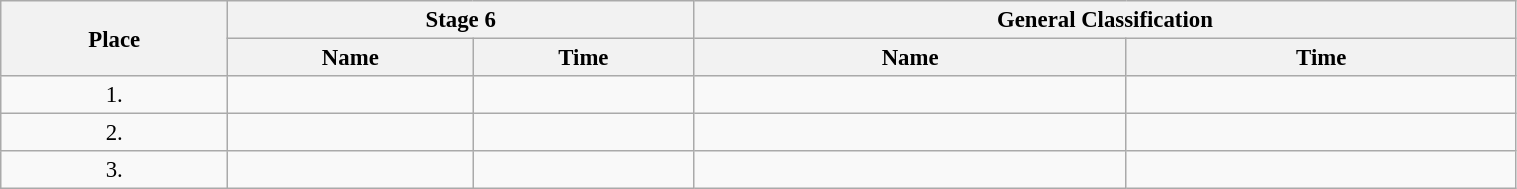<table class=wikitable style="font-size:95%" width="80%">
<tr>
<th rowspan="2">Place</th>
<th colspan="2">Stage 6</th>
<th colspan="2">General Classification</th>
</tr>
<tr>
<th>Name</th>
<th>Time</th>
<th>Name</th>
<th>Time</th>
</tr>
<tr>
<td align="center">1.</td>
<td></td>
<td></td>
<td></td>
<td></td>
</tr>
<tr>
<td align="center">2.</td>
<td></td>
<td></td>
<td></td>
<td></td>
</tr>
<tr>
<td align="center">3.</td>
<td></td>
<td></td>
<td></td>
<td></td>
</tr>
</table>
